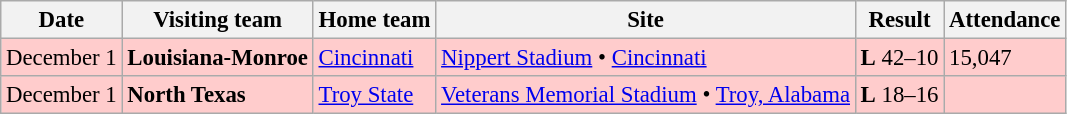<table class="wikitable" style="font-size:95%;">
<tr>
<th>Date</th>
<th>Visiting team</th>
<th>Home team</th>
<th>Site</th>
<th>Result</th>
<th>Attendance</th>
</tr>
<tr style="background:#fcc;">
<td>December 1</td>
<td><strong>Louisiana-Monroe</strong></td>
<td><a href='#'>Cincinnati</a></td>
<td><a href='#'>Nippert Stadium</a> • <a href='#'>Cincinnati</a></td>
<td><strong>L</strong> 42–10</td>
<td>15,047</td>
</tr>
<tr style="background:#fcc;">
<td>December 1</td>
<td><strong>North Texas</strong></td>
<td><a href='#'>Troy State</a></td>
<td><a href='#'>Veterans Memorial Stadium</a> • <a href='#'>Troy, Alabama</a></td>
<td><strong>L</strong> 18–16</td>
<td></td>
</tr>
</table>
